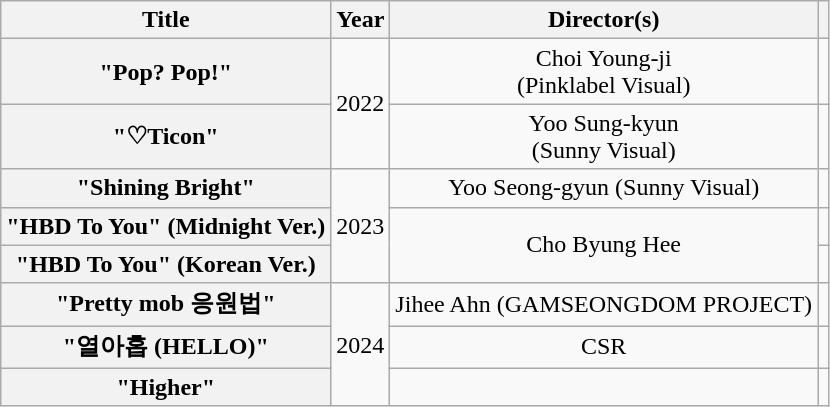<table class="wikitable plainrowheaders" style="text-align:center">
<tr>
<th scope="col">Title</th>
<th scope="col">Year</th>
<th scope="col">Director(s)</th>
<th scope="col"></th>
</tr>
<tr>
<th scope="row">"Pop? Pop!"</th>
<td rowspan="2">2022</td>
<td>Choi Young-ji<br>(Pinklabel Visual)</td>
<td></td>
</tr>
<tr>
<th scope="row">"♡Ticon"</th>
<td>Yoo Sung-kyun<br>(Sunny Visual)</td>
<td></td>
</tr>
<tr>
<th scope="row">"Shining Bright"</th>
<td rowspan="3">2023</td>
<td>Yoo Seong-gyun (Sunny Visual)</td>
<td></td>
</tr>
<tr>
<th scope="row">"HBD To You" (Midnight Ver.)</th>
<td rowspan="2">Cho Byung Hee</td>
<td></td>
</tr>
<tr>
<th scope="row">"HBD To You" (Korean Ver.)</th>
<td></td>
</tr>
<tr>
<th scope="row">"Pretty mob 응원법"</th>
<td rowspan="3">2024</td>
<td>Jihee Ahn (GAMSEONGDOM PROJECT)</td>
<td></td>
</tr>
<tr>
<th scope="row">"열아홉 (HELLO)"</th>
<td>CSR</td>
<td></td>
</tr>
<tr>
<th scope="row">"Higher"</th>
<td></td>
<td></td>
</tr>
</table>
